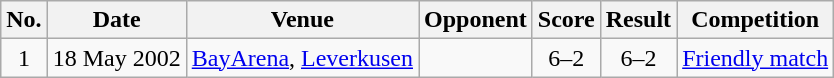<table class="wikitable sortable">
<tr>
<th scope="col">No.</th>
<th scope="col">Date</th>
<th scope="col">Venue</th>
<th scope="col">Opponent</th>
<th scope="col">Score</th>
<th scope="col">Result</th>
<th scope="col">Competition</th>
</tr>
<tr>
<td align="center">1</td>
<td>18 May 2002</td>
<td><a href='#'>BayArena</a>, <a href='#'>Leverkusen</a></td>
<td></td>
<td align="center">6–2</td>
<td align="center">6–2</td>
<td><a href='#'>Friendly match</a></td>
</tr>
</table>
